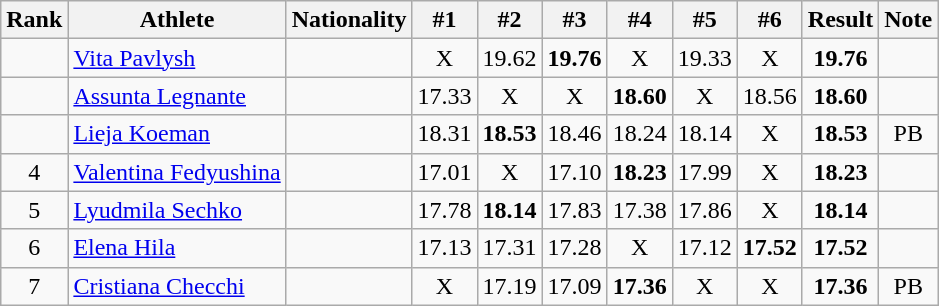<table class="wikitable sortable" style="text-align:center">
<tr>
<th>Rank</th>
<th>Athlete</th>
<th>Nationality</th>
<th>#1</th>
<th>#2</th>
<th>#3</th>
<th>#4</th>
<th>#5</th>
<th>#6</th>
<th>Result</th>
<th>Note</th>
</tr>
<tr>
<td></td>
<td align=left><a href='#'>Vita Pavlysh</a></td>
<td align=left></td>
<td>X</td>
<td>19.62</td>
<td><strong>19.76</strong></td>
<td>X</td>
<td>19.33</td>
<td>X</td>
<td><strong>19.76</strong></td>
<td></td>
</tr>
<tr>
<td></td>
<td align=left><a href='#'>Assunta Legnante</a></td>
<td align=left></td>
<td>17.33</td>
<td>X</td>
<td>X</td>
<td><strong>18.60</strong></td>
<td>X</td>
<td>18.56</td>
<td><strong>18.60</strong></td>
<td></td>
</tr>
<tr>
<td></td>
<td align=left><a href='#'>Lieja Koeman</a></td>
<td align=left></td>
<td>18.31</td>
<td><strong>18.53</strong></td>
<td>18.46</td>
<td>18.24</td>
<td>18.14</td>
<td>X</td>
<td><strong>18.53</strong></td>
<td>PB</td>
</tr>
<tr>
<td>4</td>
<td align=left><a href='#'>Valentina Fedyushina</a></td>
<td align=left></td>
<td>17.01</td>
<td>X</td>
<td>17.10</td>
<td><strong>18.23</strong></td>
<td>17.99</td>
<td>X</td>
<td><strong>18.23</strong></td>
<td></td>
</tr>
<tr>
<td>5</td>
<td align=left><a href='#'>Lyudmila Sechko</a></td>
<td align=left></td>
<td>17.78</td>
<td><strong>18.14</strong></td>
<td>17.83</td>
<td>17.38</td>
<td>17.86</td>
<td>X</td>
<td><strong>18.14</strong></td>
<td></td>
</tr>
<tr>
<td>6</td>
<td align=left><a href='#'>Elena Hila</a></td>
<td align=left></td>
<td>17.13</td>
<td>17.31</td>
<td>17.28</td>
<td>X</td>
<td>17.12</td>
<td><strong>17.52</strong></td>
<td><strong>17.52</strong></td>
<td></td>
</tr>
<tr>
<td>7</td>
<td align=left><a href='#'>Cristiana Checchi</a></td>
<td align=left></td>
<td>X</td>
<td>17.19</td>
<td>17.09</td>
<td><strong>17.36</strong></td>
<td>X</td>
<td>X</td>
<td><strong>17.36</strong></td>
<td>PB</td>
</tr>
</table>
